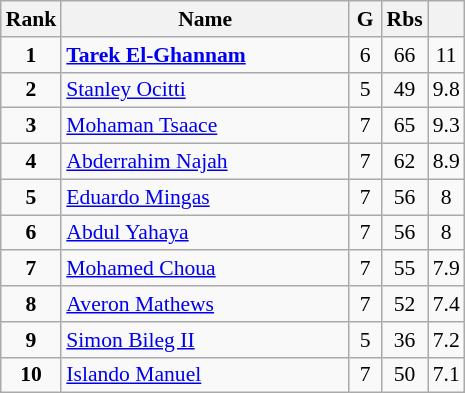<table class="wikitable" style="text-align:center; font-size:90%;">
<tr>
<th width=10px>Rank</th>
<th width=185px>Name</th>
<th width=15px>G</th>
<th width=10px>Rbs</th>
<th width=10px></th>
</tr>
<tr>
<td><strong>1</strong></td>
<td align=left> <strong><a href='#'>Tarek El-Ghannam</a></strong></td>
<td>6</td>
<td>66</td>
<td>11</td>
</tr>
<tr>
<td><strong>2</strong></td>
<td align=left> <a href='#'>Stanley Ocitti</a></td>
<td>5</td>
<td>49</td>
<td>9.8</td>
</tr>
<tr>
<td><strong>3</strong></td>
<td align=left> <a href='#'>Mohaman Tsaace</a></td>
<td>7</td>
<td>65</td>
<td>9.3</td>
</tr>
<tr>
<td><strong>4</strong></td>
<td align=left> <a href='#'>Abderrahim Najah</a></td>
<td>7</td>
<td>62</td>
<td>8.9</td>
</tr>
<tr>
<td><strong>5</strong></td>
<td align=left> <a href='#'>Eduardo Mingas</a></td>
<td>7</td>
<td>56</td>
<td>8</td>
</tr>
<tr>
<td><strong>6</strong></td>
<td align=left> <a href='#'>Abdul Yahaya</a></td>
<td>7</td>
<td>56</td>
<td>8</td>
</tr>
<tr>
<td><strong>7</strong></td>
<td align=left> <a href='#'>Mohamed Choua</a></td>
<td>7</td>
<td>55</td>
<td>7.9</td>
</tr>
<tr>
<td><strong>8</strong></td>
<td align=left> <a href='#'>Averon Mathews</a></td>
<td>7</td>
<td>52</td>
<td>7.4</td>
</tr>
<tr>
<td><strong>9</strong></td>
<td align=left> <a href='#'>Simon Bileg II</a></td>
<td>5</td>
<td>36</td>
<td>7.2</td>
</tr>
<tr>
<td><strong>10</strong></td>
<td align=left> <a href='#'>Islando Manuel</a></td>
<td>7</td>
<td>50</td>
<td>7.1</td>
</tr>
</table>
